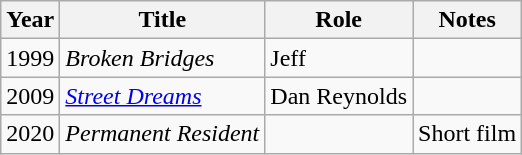<table class="wikitable">
<tr>
<th>Year</th>
<th>Title</th>
<th>Role</th>
<th>Notes</th>
</tr>
<tr>
<td>1999</td>
<td><em>Broken Bridges</em></td>
<td>Jeff</td>
<td></td>
</tr>
<tr>
<td>2009</td>
<td><em><a href='#'>Street Dreams</a></em></td>
<td>Dan Reynolds</td>
<td></td>
</tr>
<tr>
<td>2020</td>
<td><em>Permanent Resident</em></td>
<td></td>
<td>Short film</td>
</tr>
</table>
